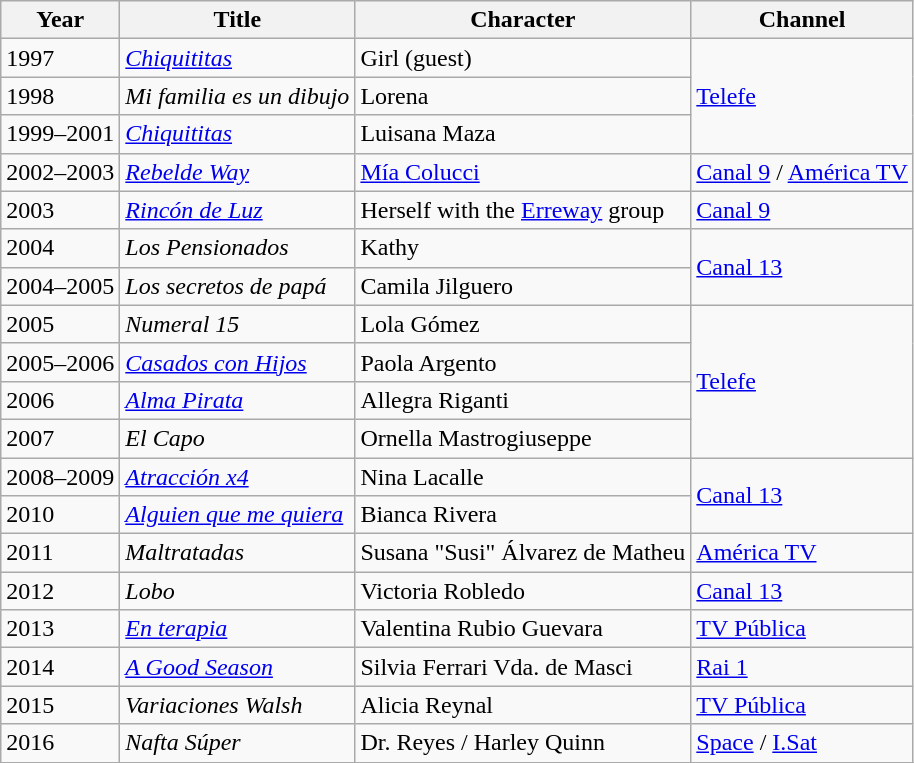<table class="wikitable">
<tr>
<th>Year</th>
<th>Title</th>
<th>Character</th>
<th>Channel</th>
</tr>
<tr>
<td>1997</td>
<td><em><a href='#'>Chiquititas</a></em></td>
<td>Girl (guest)</td>
<td rowspan="3"><a href='#'>Telefe</a></td>
</tr>
<tr>
<td>1998</td>
<td><em>Mi familia es un dibujo</em></td>
<td>Lorena</td>
</tr>
<tr>
<td>1999–2001</td>
<td><em><a href='#'>Chiquititas</a></em></td>
<td>Luisana Maza</td>
</tr>
<tr>
<td>2002–2003</td>
<td><em><a href='#'>Rebelde Way</a></em></td>
<td><a href='#'>Mía Colucci</a></td>
<td><a href='#'>Canal 9</a> / <a href='#'>América TV</a></td>
</tr>
<tr>
<td>2003</td>
<td><em><a href='#'>Rincón de Luz</a></em></td>
<td>Herself with the <a href='#'>Erreway</a> group</td>
<td><a href='#'>Canal 9</a></td>
</tr>
<tr>
<td>2004</td>
<td><em>Los Pensionados</em></td>
<td>Kathy</td>
<td rowspan="2"><a href='#'>Canal 13</a></td>
</tr>
<tr>
<td>2004–2005</td>
<td><em>Los secretos de papá</em></td>
<td>Camila Jilguero</td>
</tr>
<tr>
<td>2005</td>
<td><em>Numeral 15</em></td>
<td>Lola Gómez</td>
<td rowspan="4"><a href='#'>Telefe</a></td>
</tr>
<tr>
<td>2005–2006</td>
<td><a href='#'><em>Casados con Hijos</em></a></td>
<td>Paola Argento</td>
</tr>
<tr>
<td>2006</td>
<td><em><a href='#'>Alma Pirata</a></em></td>
<td>Allegra Riganti</td>
</tr>
<tr>
<td>2007</td>
<td><em>El Capo</em></td>
<td>Ornella Mastrogiuseppe</td>
</tr>
<tr>
<td>2008–2009</td>
<td><em><a href='#'>Atracción x4</a></em></td>
<td>Nina Lacalle</td>
<td rowspan="2"><a href='#'>Canal 13</a></td>
</tr>
<tr>
<td>2010</td>
<td><em><a href='#'>Alguien que me quiera</a></em></td>
<td>Bianca Rivera</td>
</tr>
<tr>
<td>2011</td>
<td><em>Maltratadas</em></td>
<td>Susana "Susi" Álvarez de Matheu</td>
<td><a href='#'>América TV</a></td>
</tr>
<tr>
<td>2012</td>
<td><em>Lobo</em></td>
<td>Victoria Robledo</td>
<td><a href='#'>Canal 13</a></td>
</tr>
<tr>
<td>2013</td>
<td><em><a href='#'>En terapia</a></em></td>
<td>Valentina Rubio Guevara</td>
<td><a href='#'>TV Pública</a></td>
</tr>
<tr>
<td>2014</td>
<td><em><a href='#'>A Good Season</a></em></td>
<td>Silvia Ferrari Vda. de Masci</td>
<td><a href='#'>Rai 1</a></td>
</tr>
<tr>
<td>2015</td>
<td><em>Variaciones Walsh</em></td>
<td>Alicia Reynal</td>
<td><a href='#'>TV Pública</a></td>
</tr>
<tr>
<td>2016</td>
<td><em>Nafta Súper</em></td>
<td>Dr. Reyes / Harley Quinn</td>
<td><a href='#'>Space</a> / <a href='#'>I.Sat</a></td>
</tr>
<tr>
</tr>
</table>
